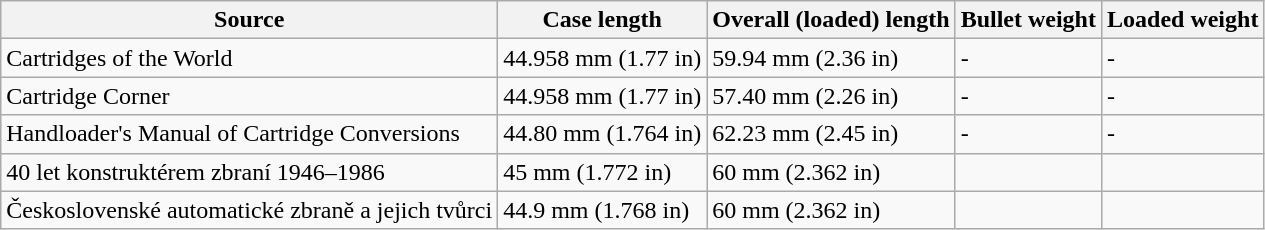<table class="wikitable">
<tr>
<th>Source</th>
<th>Case length</th>
<th>Overall (loaded) length</th>
<th>Bullet weight</th>
<th>Loaded weight</th>
</tr>
<tr>
<td>Cartridges of the World </td>
<td>44.958 mm (1.77 in)</td>
<td>59.94 mm  (2.36 in)</td>
<td>-</td>
<td>-</td>
</tr>
<tr>
<td>Cartridge Corner </td>
<td>44.958 mm (1.77 in)</td>
<td>57.40 mm (2.26 in)</td>
<td>-</td>
<td>-</td>
</tr>
<tr>
<td>Handloader's Manual of Cartridge Conversions </td>
<td>44.80 mm (1.764 in)</td>
<td>62.23 mm (2.45 in)</td>
<td>-</td>
<td>-</td>
</tr>
<tr>
<td>40 let konstruktérem zbraní 1946–1986 </td>
<td>45 mm (1.772 in)</td>
<td>60 mm (2.362 in)</td>
<td></td>
<td></td>
</tr>
<tr>
<td>Československé automatické zbraně a jejich tvůrci </td>
<td>44.9 mm (1.768 in)</td>
<td>60 mm (2.362 in)</td>
<td></td>
<td></td>
</tr>
</table>
